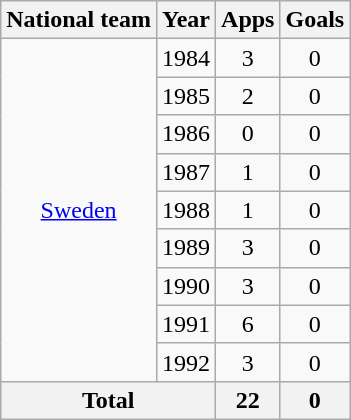<table class="wikitable" style="text-align:center">
<tr>
<th>National team</th>
<th>Year</th>
<th>Apps</th>
<th>Goals</th>
</tr>
<tr>
<td rowspan="9"><a href='#'>Sweden</a></td>
<td>1984</td>
<td>3</td>
<td>0</td>
</tr>
<tr>
<td>1985</td>
<td>2</td>
<td>0</td>
</tr>
<tr>
<td>1986</td>
<td>0</td>
<td>0</td>
</tr>
<tr>
<td>1987</td>
<td>1</td>
<td>0</td>
</tr>
<tr>
<td>1988</td>
<td>1</td>
<td>0</td>
</tr>
<tr>
<td>1989</td>
<td>3</td>
<td>0</td>
</tr>
<tr>
<td>1990</td>
<td>3</td>
<td>0</td>
</tr>
<tr>
<td>1991</td>
<td>6</td>
<td>0</td>
</tr>
<tr>
<td>1992</td>
<td>3</td>
<td>0</td>
</tr>
<tr>
<th colspan="2">Total</th>
<th>22</th>
<th>0</th>
</tr>
</table>
